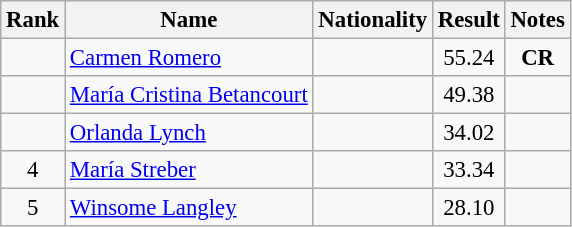<table class="wikitable sortable" style="text-align:center;font-size:95%">
<tr>
<th>Rank</th>
<th>Name</th>
<th>Nationality</th>
<th>Result</th>
<th>Notes</th>
</tr>
<tr>
<td></td>
<td align=left><a href='#'>Carmen Romero</a></td>
<td align=left></td>
<td>55.24</td>
<td><strong>CR</strong></td>
</tr>
<tr>
<td></td>
<td align=left><a href='#'>María Cristina Betancourt</a></td>
<td align=left></td>
<td>49.38</td>
<td></td>
</tr>
<tr>
<td></td>
<td align=left><a href='#'>Orlanda Lynch</a></td>
<td align=left></td>
<td>34.02</td>
<td></td>
</tr>
<tr>
<td>4</td>
<td align=left><a href='#'>María Streber</a></td>
<td align=left></td>
<td>33.34</td>
<td></td>
</tr>
<tr>
<td>5</td>
<td align=left><a href='#'>Winsome Langley</a></td>
<td align=left></td>
<td>28.10</td>
<td></td>
</tr>
</table>
